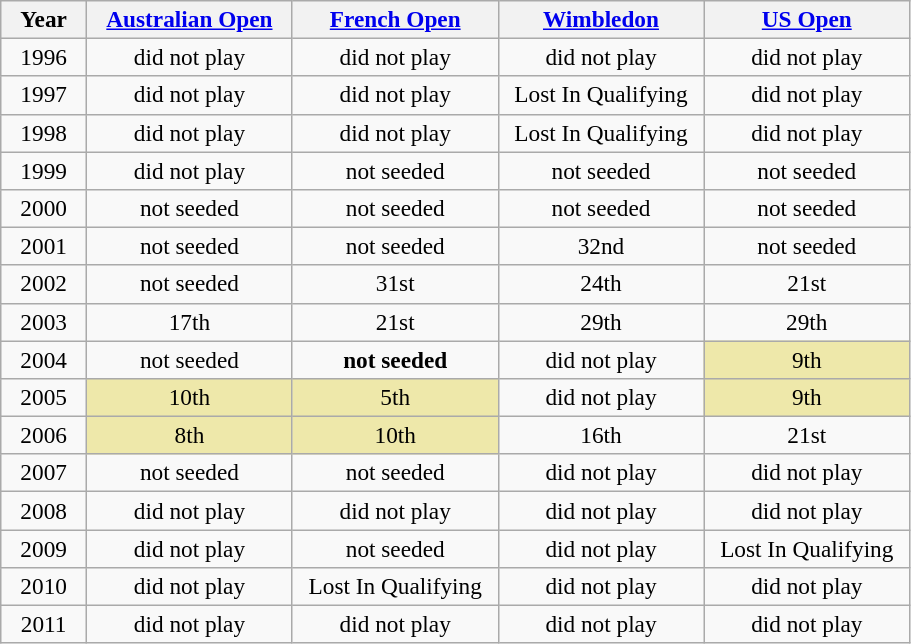<table class="wikitable" style="font-size:97%; text-align:center">
<tr>
<th width="50">Year</th>
<th width="130"><a href='#'>Australian Open</a></th>
<th width="130"><a href='#'>French Open</a></th>
<th width="130"><a href='#'>Wimbledon</a></th>
<th width="130"><a href='#'>US Open</a></th>
</tr>
<tr>
<td>1996</td>
<td>did not play</td>
<td>did not play</td>
<td>did not play</td>
<td>did not play</td>
</tr>
<tr>
<td>1997</td>
<td>did not play</td>
<td>did not play</td>
<td>Lost In Qualifying</td>
<td>did not play</td>
</tr>
<tr>
<td>1998</td>
<td>did not play</td>
<td>did not play</td>
<td>Lost In Qualifying</td>
<td>did not play</td>
</tr>
<tr>
<td>1999</td>
<td>did not play</td>
<td>not seeded</td>
<td>not seeded</td>
<td>not seeded</td>
</tr>
<tr>
<td>2000</td>
<td>not seeded</td>
<td>not seeded</td>
<td>not seeded</td>
<td>not seeded</td>
</tr>
<tr>
<td>2001</td>
<td>not seeded</td>
<td>not seeded</td>
<td>32nd</td>
<td>not seeded</td>
</tr>
<tr>
<td>2002</td>
<td>not seeded</td>
<td>31st</td>
<td>24th</td>
<td>21st</td>
</tr>
<tr>
<td>2003</td>
<td>17th</td>
<td>21st</td>
<td>29th</td>
<td>29th</td>
</tr>
<tr>
<td>2004</td>
<td>not seeded</td>
<td><strong>not seeded</strong></td>
<td>did not play</td>
<td bgcolor=eee8aa>9th</td>
</tr>
<tr>
<td>2005</td>
<td bgcolor=eee8aa>10th</td>
<td bgcolor=eee8aa>5th</td>
<td>did not play</td>
<td bgcolor=eee8aa>9th</td>
</tr>
<tr>
<td>2006</td>
<td bgcolor=eee8aa>8th</td>
<td bgcolor=eee8aa>10th</td>
<td>16th</td>
<td>21st</td>
</tr>
<tr>
<td>2007</td>
<td>not seeded</td>
<td>not seeded</td>
<td>did not play</td>
<td>did not play</td>
</tr>
<tr>
<td>2008</td>
<td>did not play</td>
<td>did not play</td>
<td>did not play</td>
<td>did not play</td>
</tr>
<tr>
<td>2009</td>
<td>did not play</td>
<td>not seeded</td>
<td>did not play</td>
<td>Lost In Qualifying</td>
</tr>
<tr>
<td>2010</td>
<td>did not play</td>
<td>Lost In Qualifying</td>
<td>did not play</td>
<td>did not play</td>
</tr>
<tr>
<td>2011</td>
<td>did not play</td>
<td>did not play</td>
<td>did not play</td>
<td>did not play</td>
</tr>
</table>
